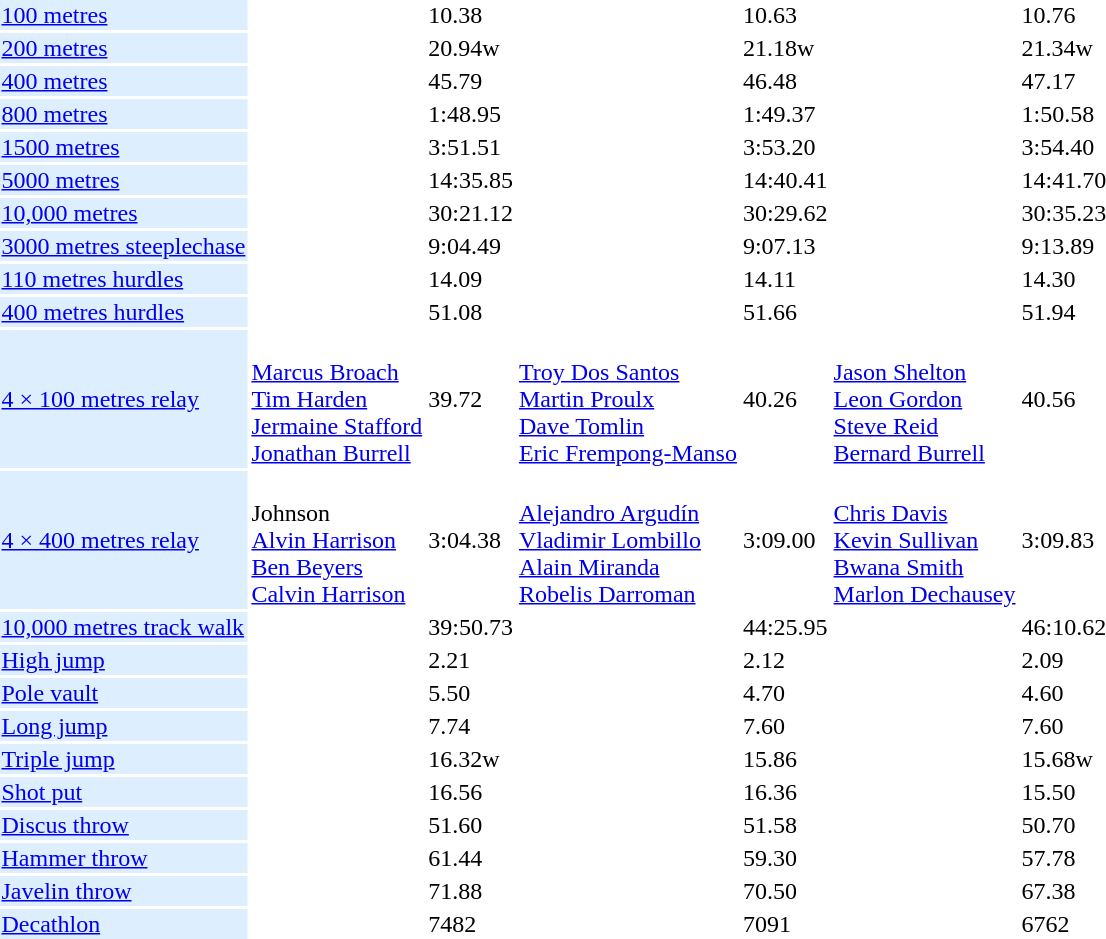<table>
<tr>
<td bgcolor = DDEEFF><a href='#'>100 metres</a></td>
<td></td>
<td>10.38</td>
<td></td>
<td>10.63</td>
<td></td>
<td>10.76</td>
</tr>
<tr>
<td bgcolor = DDEEFF><a href='#'>200 metres</a></td>
<td></td>
<td>20.94w</td>
<td></td>
<td>21.18w</td>
<td></td>
<td>21.34w</td>
</tr>
<tr>
<td bgcolor = DDEEFF><a href='#'>400 metres</a></td>
<td></td>
<td>45.79</td>
<td></td>
<td>46.48</td>
<td></td>
<td>47.17</td>
</tr>
<tr>
<td bgcolor = DDEEFF><a href='#'>800 metres</a></td>
<td></td>
<td>1:48.95</td>
<td></td>
<td>1:49.37</td>
<td></td>
<td>1:50.58</td>
</tr>
<tr>
<td bgcolor = DDEEFF><a href='#'>1500 metres</a></td>
<td></td>
<td>3:51.51</td>
<td></td>
<td>3:53.20</td>
<td></td>
<td>3:54.40</td>
</tr>
<tr>
<td bgcolor = DDEEFF><a href='#'>5000 metres</a></td>
<td></td>
<td>14:35.85</td>
<td></td>
<td>14:40.41</td>
<td></td>
<td>14:41.70</td>
</tr>
<tr>
<td bgcolor = DDEEFF><a href='#'>10,000 metres</a></td>
<td></td>
<td>30:21.12</td>
<td></td>
<td>30:29.62</td>
<td></td>
<td>30:35.23</td>
</tr>
<tr>
<td bgcolor = DDEEFF><a href='#'>3000 metres steeplechase</a></td>
<td></td>
<td>9:04.49</td>
<td></td>
<td>9:07.13</td>
<td></td>
<td>9:13.89</td>
</tr>
<tr>
<td bgcolor = DDEEFF><a href='#'>110 metres hurdles</a></td>
<td></td>
<td>14.09</td>
<td></td>
<td>14.11</td>
<td></td>
<td>14.30</td>
</tr>
<tr>
<td bgcolor = DDEEFF><a href='#'>400 metres hurdles</a></td>
<td></td>
<td>51.08</td>
<td></td>
<td>51.66</td>
<td></td>
<td>51.94</td>
</tr>
<tr>
<td bgcolor = DDEEFF><a href='#'>4 × 100 metres relay</a></td>
<td><br><a href='#'>Marcus Broach</a><br><a href='#'>Tim Harden</a><br><a href='#'>Jermaine Stafford</a><br><a href='#'>Jonathan Burrell</a></td>
<td>39.72</td>
<td><br><a href='#'>Troy Dos Santos</a><br><a href='#'>Martin Proulx</a><br><a href='#'>Dave Tomlin</a><br><a href='#'>Eric Frempong-Manso</a></td>
<td>40.26</td>
<td><br><a href='#'>Jason Shelton</a><br><a href='#'>Leon Gordon</a><br><a href='#'>Steve Reid</a><br><a href='#'>Bernard Burrell</a></td>
<td>40.56</td>
</tr>
<tr>
<td bgcolor = DDEEFF><a href='#'>4 × 400 metres relay</a></td>
<td><br>Johnson<br><a href='#'>Alvin Harrison</a><br><a href='#'>Ben Beyers</a><br><a href='#'>Calvin Harrison</a></td>
<td>3:04.38</td>
<td><br><a href='#'>Alejandro Argudín</a><br><a href='#'>Vladimir Lombillo</a><br><a href='#'>Alain Miranda</a><br><a href='#'>Robelis Darroman</a></td>
<td>3:09.00</td>
<td><br><a href='#'>Chris Davis</a><br><a href='#'>Kevin Sullivan</a><br><a href='#'>Bwana Smith</a><br><a href='#'>Marlon Dechausey</a></td>
<td>3:09.83</td>
</tr>
<tr>
<td bgcolor = DDEEFF><a href='#'>10,000 metres track walk</a></td>
<td></td>
<td>39:50.73</td>
<td></td>
<td>44:25.95</td>
<td></td>
<td>46:10.62</td>
</tr>
<tr>
<td bgcolor = DDEEFF><a href='#'>High jump</a></td>
<td></td>
<td>2.21</td>
<td></td>
<td>2.12</td>
<td></td>
<td>2.09</td>
</tr>
<tr>
<td bgcolor = DDEEFF><a href='#'>Pole vault</a></td>
<td></td>
<td>5.50</td>
<td></td>
<td>4.70</td>
<td></td>
<td>4.60</td>
</tr>
<tr>
<td bgcolor = DDEEFF><a href='#'>Long jump</a></td>
<td></td>
<td>7.74</td>
<td></td>
<td>7.60</td>
<td></td>
<td>7.60</td>
</tr>
<tr>
<td bgcolor = DDEEFF><a href='#'>Triple jump</a></td>
<td></td>
<td>16.32w</td>
<td></td>
<td>15.86</td>
<td></td>
<td>15.68w</td>
</tr>
<tr>
<td bgcolor = DDEEFF><a href='#'>Shot put</a></td>
<td></td>
<td>16.56</td>
<td></td>
<td>16.36</td>
<td></td>
<td>15.50</td>
</tr>
<tr>
<td bgcolor = DDEEFF><a href='#'>Discus throw</a></td>
<td></td>
<td>51.60</td>
<td></td>
<td>51.58</td>
<td></td>
<td>50.70</td>
</tr>
<tr>
<td bgcolor = DDEEFF><a href='#'>Hammer throw</a></td>
<td></td>
<td>61.44</td>
<td></td>
<td>59.30</td>
<td></td>
<td>57.78</td>
</tr>
<tr>
<td bgcolor = DDEEFF><a href='#'>Javelin throw</a></td>
<td></td>
<td>71.88</td>
<td></td>
<td>70.50</td>
<td></td>
<td>67.38</td>
</tr>
<tr>
<td bgcolor = DDEEFF><a href='#'>Decathlon</a></td>
<td></td>
<td>7482</td>
<td></td>
<td>7091</td>
<td></td>
<td>6762</td>
</tr>
</table>
